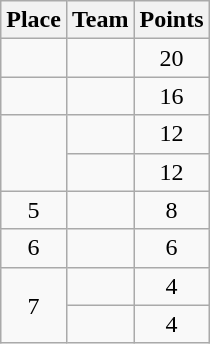<table class="wikitable" style="text-align:center; padding-bottom:0;">
<tr>
<th>Place</th>
<th style="text-align:left;">Team</th>
<th>Points</th>
</tr>
<tr>
<td></td>
<td align=left></td>
<td>20</td>
</tr>
<tr>
<td></td>
<td align=left></td>
<td>16</td>
</tr>
<tr>
<td rowspan=2></td>
<td align=left></td>
<td>12</td>
</tr>
<tr>
<td align=left></td>
<td>12</td>
</tr>
<tr>
<td>5</td>
<td align=left></td>
<td>8</td>
</tr>
<tr>
<td>6</td>
<td align=left></td>
<td>6</td>
</tr>
<tr>
<td rowspan=2>7</td>
<td align=left></td>
<td>4</td>
</tr>
<tr>
<td align=left></td>
<td>4</td>
</tr>
</table>
